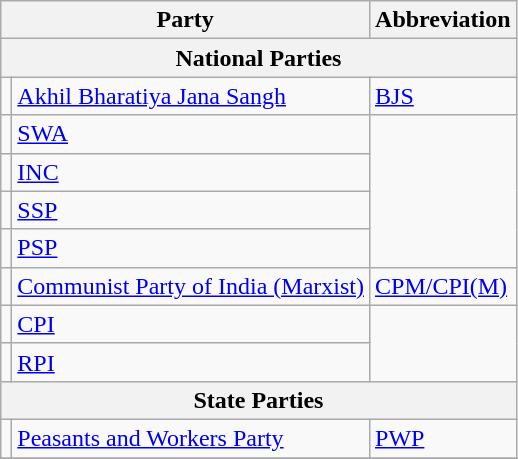<table class="wikitable">
<tr>
<th Colspan=2>Party</th>
<th>Abbreviation</th>
</tr>
<tr>
<th Colspan=4>National Parties</th>
</tr>
<tr>
<td></td>
<td><a href='#'>Akhil Bharatiya Jana Sangh</a></td>
<td><a href='#'>BJS</a></td>
</tr>
<tr>
<td></td>
<td><a href='#'>SWA</a></td>
</tr>
<tr>
<td></td>
<td><a href='#'>INC</a></td>
</tr>
<tr>
<td></td>
<td><a href='#'>SSP</a></td>
</tr>
<tr>
<td></td>
<td><a href='#'>PSP</a></td>
</tr>
<tr>
<td></td>
<td><a href='#'>Communist Party of India (Marxist)</a></td>
<td><a href='#'>CPM/CPI(M)</a></td>
</tr>
<tr>
<td></td>
<td><a href='#'>CPI</a></td>
</tr>
<tr>
<td></td>
<td><a href='#'>RPI</a></td>
</tr>
<tr>
<th Colspan=4>State Parties</th>
</tr>
<tr>
<td></td>
<td><a href='#'>Peasants and Workers Party</a></td>
<td><a href='#'>PWP</a></td>
</tr>
<tr>
</tr>
</table>
